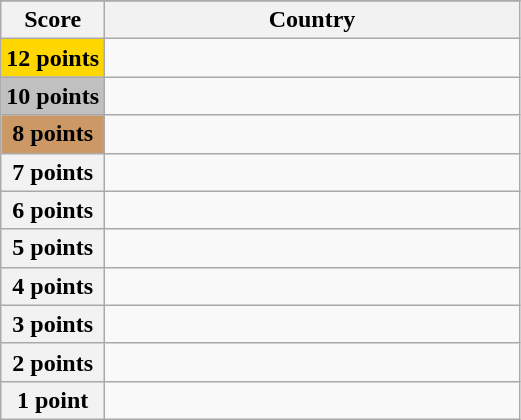<table class="wikitable">
<tr>
</tr>
<tr>
<th scope="col" width="20%">Score</th>
<th scope="col">Country</th>
</tr>
<tr>
<th scope="row" style="background:gold">12 points</th>
<td></td>
</tr>
<tr>
<th scope="row" style="background:silver">10 points</th>
<td></td>
</tr>
<tr>
<th scope="row" style="background:#CC9966">8 points</th>
<td></td>
</tr>
<tr>
<th scope="row">7 points</th>
<td></td>
</tr>
<tr>
<th scope="row">6 points</th>
<td></td>
</tr>
<tr>
<th scope="row">5 points</th>
<td></td>
</tr>
<tr>
<th scope="row">4 points</th>
<td></td>
</tr>
<tr>
<th scope="row">3 points</th>
<td></td>
</tr>
<tr>
<th scope="row">2 points</th>
<td></td>
</tr>
<tr>
<th scope="row">1 point</th>
<td></td>
</tr>
</table>
